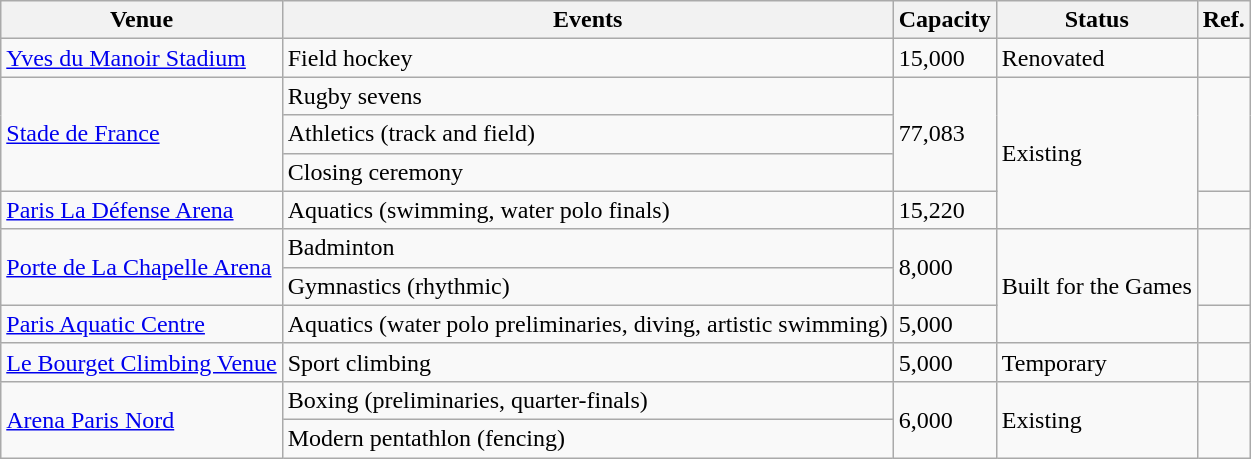<table class="wikitable sortable">
<tr>
<th>Venue</th>
<th>Events</th>
<th>Capacity</th>
<th>Status</th>
<th class="unsortable">Ref.</th>
</tr>
<tr>
<td><a href='#'>Yves du Manoir Stadium</a></td>
<td>Field hockey</td>
<td>15,000</td>
<td>Renovated</td>
<td></td>
</tr>
<tr>
<td rowspan="3"><a href='#'>Stade de France</a></td>
<td>Rugby sevens</td>
<td rowspan="3">77,083</td>
<td rowspan="4">Existing</td>
<td rowspan="3"></td>
</tr>
<tr>
<td>Athletics (track and field)</td>
</tr>
<tr>
<td>Closing ceremony</td>
</tr>
<tr>
<td><a href='#'>Paris La Défense Arena</a></td>
<td>Aquatics (swimming, water polo finals)</td>
<td>15,220</td>
<td></td>
</tr>
<tr>
<td rowspan="2"><a href='#'>Porte de La Chapelle Arena</a></td>
<td>Badminton</td>
<td rowspan="2">8,000</td>
<td rowspan="3">Built for the Games</td>
<td rowspan="2"></td>
</tr>
<tr>
<td>Gymnastics (rhythmic)</td>
</tr>
<tr>
<td><a href='#'>Paris Aquatic Centre</a></td>
<td>Aquatics (water polo preliminaries, diving, artistic swimming)</td>
<td>5,000</td>
<td></td>
</tr>
<tr>
<td><a href='#'>Le Bourget Climbing Venue</a></td>
<td>Sport climbing</td>
<td>5,000</td>
<td>Temporary</td>
<td></td>
</tr>
<tr>
<td rowspan="2"><a href='#'>Arena Paris Nord</a></td>
<td>Boxing (preliminaries, quarter-finals)</td>
<td rowspan="2">6,000</td>
<td rowspan="2">Existing</td>
<td rowspan="2"></td>
</tr>
<tr>
<td>Modern pentathlon (fencing)</td>
</tr>
</table>
